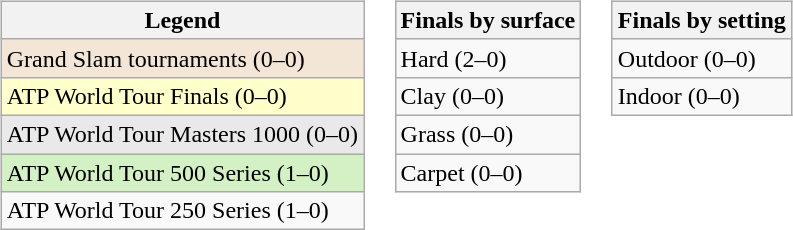<table>
<tr valign=top>
<td><br><table class=wikitable>
<tr>
<th>Legend</th>
</tr>
<tr style=background:#f3e6d7>
<td>Grand Slam tournaments (0–0)</td>
</tr>
<tr style=background:#ffffcc>
<td>ATP World Tour Finals (0–0)</td>
</tr>
<tr style=background:#e9e9e9>
<td>ATP World Tour Masters 1000 (0–0)</td>
</tr>
<tr style=background:#d4f1c5>
<td>ATP World Tour 500 Series (1–0)</td>
</tr>
<tr>
<td>ATP World Tour 250 Series (1–0)</td>
</tr>
</table>
</td>
<td><br><table class=wikitable>
<tr>
<th>Finals by surface</th>
</tr>
<tr>
<td>Hard (2–0)</td>
</tr>
<tr>
<td>Clay (0–0)</td>
</tr>
<tr>
<td>Grass (0–0)</td>
</tr>
<tr>
<td>Carpet (0–0)</td>
</tr>
</table>
</td>
<td><br><table class=wikitable>
<tr>
<th>Finals by setting</th>
</tr>
<tr>
<td>Outdoor (0–0)</td>
</tr>
<tr>
<td>Indoor (0–0)</td>
</tr>
</table>
</td>
</tr>
</table>
